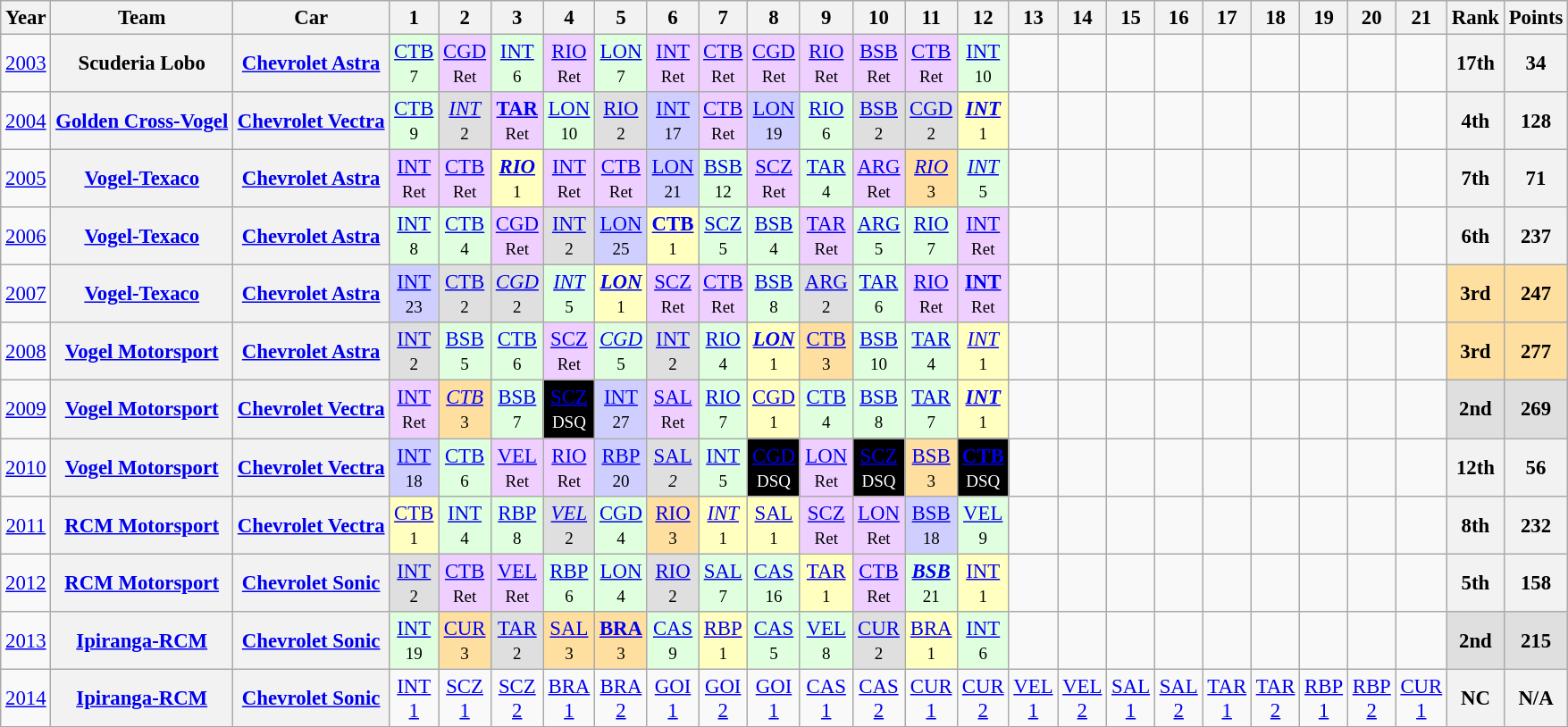<table class="wikitable" style="text-align:center; font-size:95%">
<tr>
<th>Year</th>
<th>Team</th>
<th>Car</th>
<th>1</th>
<th>2</th>
<th>3</th>
<th>4</th>
<th>5</th>
<th>6</th>
<th>7</th>
<th>8</th>
<th>9</th>
<th>10</th>
<th>11</th>
<th>12</th>
<th>13</th>
<th>14</th>
<th>15</th>
<th>16</th>
<th>17</th>
<th>18</th>
<th>19</th>
<th>20</th>
<th>21</th>
<th>Rank</th>
<th>Points</th>
</tr>
<tr>
<td><a href='#'>2003</a></td>
<th>Scuderia Lobo</th>
<th><a href='#'>Chevrolet Astra</a></th>
<td style="background:#dfffdf;"><a href='#'>CTB</a><br><small>7</small></td>
<td style="background:#efcfff;"><a href='#'>CGD</a><br><small>Ret</small></td>
<td style="background:#dfffdf;"><a href='#'>INT</a><br><small>6</small></td>
<td style="background:#efcfff;"><a href='#'>RIO</a><br><small>Ret</small></td>
<td style="background:#dfffdf;"><a href='#'>LON</a><br><small>7</small></td>
<td style="background:#efcfff;"><a href='#'>INT</a><br><small>Ret</small></td>
<td style="background:#efcfff;"><a href='#'>CTB</a><br><small>Ret</small></td>
<td style="background:#efcfff;"><a href='#'>CGD</a><br><small>Ret</small></td>
<td style="background:#efcfff;"><a href='#'>RIO</a><br><small>Ret</small></td>
<td style="background:#efcfff;"><a href='#'>BSB</a><br><small>Ret</small></td>
<td style="background:#efcfff;"><a href='#'>CTB</a><br><small>Ret</small></td>
<td style="background:#dfffdf;"><a href='#'>INT</a><br><small>10</small></td>
<td></td>
<td></td>
<td></td>
<td></td>
<td></td>
<td></td>
<td></td>
<td></td>
<td></td>
<th>17th</th>
<th>34</th>
</tr>
<tr>
<td><a href='#'>2004</a></td>
<th><a href='#'>Golden Cross-Vogel</a></th>
<th><a href='#'>Chevrolet Vectra</a></th>
<td style="background:#dfffdf;"><a href='#'>CTB</a><br><small>9</small></td>
<td style="background:#dfdfdf;"><em><a href='#'>INT</a></em><br><small>2</small></td>
<td style="background:#efcfff;"><strong><a href='#'>TAR</a></strong><br><small>Ret</small></td>
<td style="background:#dfffdf;"><a href='#'>LON</a><br><small>10</small></td>
<td style="background:#dfdfdf;"><a href='#'>RIO</a><br><small>2</small></td>
<td style="background:#cfcfff;"><a href='#'>INT</a><br><small>17</small></td>
<td style="background:#efcfff;"><a href='#'>CTB</a><br><small>Ret</small></td>
<td style="background:#cfcfff;"><a href='#'>LON</a><br><small>19</small></td>
<td style="background:#dfffdf;"><a href='#'>RIO</a><br><small>6</small></td>
<td style="background:#dfdfdf;"><a href='#'>BSB</a><br><small>2</small></td>
<td style="background:#dfdfdf;"><a href='#'>CGD</a><br><small>2</small></td>
<td style="background:#ffffbf;"><a href='#'><strong><em>INT</em></strong></a><br><small>1</small></td>
<td></td>
<td></td>
<td></td>
<td></td>
<td></td>
<td></td>
<td></td>
<td></td>
<td></td>
<th>4th</th>
<th>128</th>
</tr>
<tr>
<td><a href='#'>2005</a></td>
<th><a href='#'>Vogel-Texaco</a></th>
<th><a href='#'>Chevrolet Astra</a></th>
<td style="background:#efcfff;"><a href='#'>INT</a><br><small>Ret</small></td>
<td style="background:#efcfff;"><a href='#'>CTB</a><br><small>Ret</small></td>
<td style="background:#ffffbf;"><a href='#'><strong><em>RIO</em></strong></a><br><small>1</small></td>
<td style="background:#efcfff;"><a href='#'>INT</a><br><small>Ret</small></td>
<td style="background:#efcfff;"><a href='#'>CTB</a><br><small>Ret</small></td>
<td style="background:#cfcfff;"><a href='#'>LON</a><br><small>21</small></td>
<td style="background:#dfffdf;"><a href='#'>BSB</a><br><small>12</small></td>
<td style="background:#efcfff;"><a href='#'>SCZ</a><br><small>Ret</small></td>
<td style="background:#dfffdf;"><a href='#'>TAR</a><br><small>4</small></td>
<td style="background:#efcfff;"><a href='#'>ARG</a><br><small>Ret</small></td>
<td style="background:#ffdf9f;"><em><a href='#'>RIO</a></em><br><small>3</small></td>
<td style="background:#dfffdf;"><em><a href='#'>INT</a></em><br><small>5</small></td>
<td></td>
<td></td>
<td></td>
<td></td>
<td></td>
<td></td>
<td></td>
<td></td>
<td></td>
<th>7th</th>
<th>71</th>
</tr>
<tr>
<td><a href='#'>2006</a></td>
<th><a href='#'>Vogel-Texaco</a></th>
<th><a href='#'>Chevrolet Astra</a></th>
<td style="background:#dfffdf;"><a href='#'>INT</a><br><small>8</small></td>
<td style="background:#dfffdf;"><a href='#'>CTB</a><br><small>4</small></td>
<td style="background:#efcfff;"><a href='#'>CGD</a><br><small>Ret</small></td>
<td style="background:#dfdfdf;"><a href='#'>INT</a><br><small>2</small></td>
<td style="background:#cfcfff;"><a href='#'>LON</a><br><small>25</small></td>
<td style="background:#ffffbf;"><strong><a href='#'>CTB</a></strong><br><small>1</small></td>
<td style="background:#dfffdf;"><a href='#'>SCZ</a><br><small>5</small></td>
<td style="background:#dfffdf;"><a href='#'>BSB</a><br><small>4</small></td>
<td style="background:#efcfff;"><a href='#'>TAR</a><br><small>Ret</small></td>
<td style="background:#dfffdf;"><a href='#'>ARG</a><br><small>5</small></td>
<td style="background:#dfffdf;"><a href='#'>RIO</a><br><small>7</small></td>
<td style="background:#efcfff;"><a href='#'>INT</a><br><small>Ret</small></td>
<td></td>
<td></td>
<td></td>
<td></td>
<td></td>
<td></td>
<td></td>
<td></td>
<td></td>
<th>6th</th>
<th>237</th>
</tr>
<tr>
<td><a href='#'>2007</a></td>
<th><a href='#'>Vogel-Texaco</a></th>
<th><a href='#'>Chevrolet Astra</a></th>
<td style="background:#cfcfff;"><a href='#'>INT</a><br><small>23</small></td>
<td style="background:#dfdfdf;"><a href='#'>CTB</a><br><small>2</small></td>
<td style="background:#dfdfdf;"><em><a href='#'>CGD</a></em><br><small>2</small></td>
<td style="background:#dfffdf;"><em><a href='#'>INT</a></em><br><small>5</small></td>
<td style="background:#ffffbf;"><a href='#'><strong><em>LON</em></strong></a><br><small>1</small></td>
<td style="background:#efcfff;"><a href='#'>SCZ</a><br><small>Ret</small></td>
<td style="background:#efcfff;"><a href='#'>CTB</a><br><small>Ret</small></td>
<td style="background:#dfffdf;"><a href='#'>BSB</a><br><small>8</small></td>
<td style="background:#dfdfdf;"><a href='#'>ARG</a><br><small>2</small></td>
<td style="background:#dfffdf;"><a href='#'>TAR</a><br><small>6</small></td>
<td style="background:#efcfff;"><a href='#'>RIO</a><br><small>Ret</small></td>
<td style="background:#efcfff;"><strong><a href='#'>INT</a></strong><br><small>Ret</small></td>
<td></td>
<td></td>
<td></td>
<td></td>
<td></td>
<td></td>
<td></td>
<td></td>
<td></td>
<td style="background:#ffdf9f;"><strong>3rd</strong></td>
<td style="background:#ffdf9f;"><strong>247</strong></td>
</tr>
<tr>
<td><a href='#'>2008</a></td>
<th><a href='#'>Vogel Motorsport</a></th>
<th><a href='#'>Chevrolet Astra</a></th>
<td style="background:#DFDFDF;"><a href='#'>INT</a><br><small>2</small></td>
<td style="background:#dfffdf;"><a href='#'>BSB</a><br><small>5</small></td>
<td style="background:#dfffdf;"><a href='#'>CTB</a><br><small>6</small></td>
<td style="background:#efcfff;"><a href='#'>SCZ</a><br><small>Ret</small></td>
<td style="background:#dfffdf;"><em><a href='#'>CGD</a></em><br><small>5</small></td>
<td style="background:#DFDFDF;"><a href='#'>INT</a><br><small>2</small></td>
<td style="background:#dfffdf;"><a href='#'>RIO</a><br><small>4</small></td>
<td style="background:#ffffbf;"><a href='#'><strong><em>LON</em></strong></a><br><small>1</small></td>
<td style="background:#ffdf9f;"><a href='#'>CTB</a><br><small>3</small></td>
<td style="background:#dfffdf;"><a href='#'>BSB</a><br><small>10</small></td>
<td style="background:#dfffdf;"><a href='#'>TAR</a><br><small>4</small></td>
<td style="background:#ffffbf;"><em><a href='#'>INT</a></em><br><small>1</small></td>
<td></td>
<td></td>
<td></td>
<td></td>
<td></td>
<td></td>
<td></td>
<td></td>
<td></td>
<td style="background:#ffdf9f;"><strong>3rd</strong></td>
<td style="background:#ffdf9f;"><strong>277</strong></td>
</tr>
<tr>
<td><a href='#'>2009</a></td>
<th><a href='#'>Vogel Motorsport</a></th>
<th><a href='#'>Chevrolet Vectra</a></th>
<td style="background:#efcfff;"><a href='#'>INT</a><br><small>Ret</small></td>
<td style="background:#ffdf9f;"><em><a href='#'>CTB</a></em><br><small>3</small></td>
<td style="background:#dfffdf;"><a href='#'>BSB</a><br><small>7</small></td>
<td style="background:#000000; color:white"><a href='#'>SCZ</a><br><small>DSQ</small></td>
<td style="background:#cfcfff;"><a href='#'>INT</a><br><small>27</small></td>
<td style="background:#efcfff;"><a href='#'>SAL</a><br><small>Ret</small></td>
<td style="background:#dfffdf;"><a href='#'>RIO</a><br><small>7</small></td>
<td style="background:#ffffbf;"><a href='#'>CGD</a><br><small>1</small></td>
<td style="background:#dfffdf;"><a href='#'>CTB</a><br><small>4</small></td>
<td style="background:#dfffdf;"><a href='#'>BSB</a><br><small>8</small></td>
<td style="background:#dfffdf;"><a href='#'>TAR</a><br><small>7</small></td>
<td style="background:#ffffbf;"><a href='#'><strong><em>INT</em></strong></a><br><small>1</small></td>
<td></td>
<td></td>
<td></td>
<td></td>
<td></td>
<td></td>
<td></td>
<td></td>
<td></td>
<td style="background:#DFDFDF;"><strong>2nd</strong></td>
<td style="background:#DFDFDF;"><strong>269</strong></td>
</tr>
<tr>
<td><a href='#'>2010</a></td>
<th><a href='#'>Vogel Motorsport</a></th>
<th><a href='#'>Chevrolet Vectra</a></th>
<td style="background:#cfcfff;"><a href='#'>INT</a><br><small>18</small></td>
<td style="background:#DFFFDF;"><a href='#'>CTB</a><br><small>6</small></td>
<td style="background:#efcfff;"><a href='#'>VEL</a><br><small>Ret</small></td>
<td style="background:#efcfff;"><a href='#'>RIO</a><br><small>Ret</small></td>
<td style="background:#cfcfff;"><a href='#'>RBP</a><br><small>20</small></td>
<td style="background:#DFDFDF;"><a href='#'>SAL</a><br><small><em>2</em></small></td>
<td style="background:#DFFFDF;"><a href='#'>INT</a><br><small>5</small></td>
<td style="background:black; color:white;"><a href='#'>CGD</a><br><small>DSQ</small></td>
<td style="background:#efcfff;"><a href='#'>LON</a><br><small>Ret</small></td>
<td style="background:black; color:white;"><a href='#'>SCZ</a><br><small>DSQ</small></td>
<td style="background:#FFDF9F;"><a href='#'>BSB</a><br><small>3</small></td>
<td style="background:black; color:white;"><strong><a href='#'>CTB</a></strong><br><small>DSQ</small></td>
<td></td>
<td></td>
<td></td>
<td></td>
<td></td>
<td></td>
<td></td>
<td></td>
<td></td>
<th>12th</th>
<th>56</th>
</tr>
<tr>
<td><a href='#'>2011</a></td>
<th><a href='#'>RCM Motorsport</a></th>
<th><a href='#'>Chevrolet Vectra</a></th>
<td style="background:#FFFFBF;"><a href='#'>CTB</a><br><small>1</small></td>
<td style="background:#DFFFDF;"><a href='#'>INT</a><br><small>4</small></td>
<td style="background:#DFFFDF;"><a href='#'>RBP</a><br><small>8</small></td>
<td style="background:#DFDFDF;"><em><a href='#'>VEL</a></em><br><small>2</small></td>
<td style="background:#DFFFDF;"><a href='#'>CGD</a><br><small>4</small></td>
<td style="background:#FFDF9F;"><a href='#'>RIO</a><br><small>3</small></td>
<td style="background:#FFFFBF;"><em><a href='#'>INT</a></em><br><small>1</small></td>
<td style="background:#FFFFBF;"><a href='#'>SAL</a><br><small>1</small></td>
<td style="background:#efcfff;"><a href='#'>SCZ</a><br><small>Ret</small></td>
<td style="background:#efcfff;"><a href='#'>LON</a><br><small>Ret</small></td>
<td style="background:#cfcfff;"><a href='#'>BSB</a><br><small>18</small></td>
<td style="background:#DFFFDF;"><a href='#'>VEL</a><br><small>9</small></td>
<td></td>
<td></td>
<td></td>
<td></td>
<td></td>
<td></td>
<td></td>
<td></td>
<td></td>
<th>8th</th>
<th>232</th>
</tr>
<tr>
<td><a href='#'>2012</a></td>
<th><a href='#'>RCM Motorsport</a></th>
<th><a href='#'>Chevrolet Sonic</a></th>
<td style="background:#DFDFDF;"><a href='#'>INT</a><br><small>2</small></td>
<td style="background:#efcfff;"><a href='#'>CTB</a><br><small>Ret</small></td>
<td style="background:#efcfff;"><a href='#'>VEL</a><br><small>Ret</small></td>
<td style="background:#dfffdf;"><a href='#'>RBP</a><br><small>6</small></td>
<td style="background:#dfffdf;"><a href='#'>LON</a><br><small>4</small></td>
<td style="background:#DFDFDF;"><a href='#'>RIO</a><br><small>2</small></td>
<td style="background:#DFFFDF;"><a href='#'>SAL</a><br><small>7</small></td>
<td style="background:#DFFFDF;"><a href='#'>CAS</a><br><small>16</small></td>
<td style="background:#FFFFBF;"><a href='#'>TAR</a><br><small>1</small></td>
<td style="background:#efcfff;"><a href='#'>CTB</a><br><small>Ret</small></td>
<td style="background:#DFFFDF;"><a href='#'><strong><em>BSB</em></strong></a><br><small>21</small></td>
<td style="background:#FFFFBF;"><a href='#'>INT</a><br><small>1</small></td>
<td></td>
<td></td>
<td></td>
<td></td>
<td></td>
<td></td>
<td></td>
<td></td>
<td></td>
<th>5th</th>
<th>158</th>
</tr>
<tr>
<td><a href='#'>2013</a></td>
<th><a href='#'>Ipiranga-RCM</a></th>
<th><a href='#'>Chevrolet Sonic</a></th>
<td style="background:#DFFFDF;"><a href='#'>INT</a><br><small>19</small></td>
<td style="background:#FFDF9F;"><a href='#'>CUR</a><br><small>3</small></td>
<td style="background:#DFDFDF;"><a href='#'>TAR</a><br><small>2</small></td>
<td style="background:#FFDF9F;"><a href='#'>SAL</a><br><small>3</small></td>
<td style="background:#FFDF9F;"><a href='#'><strong>BRA</strong></a><br><small>3</small></td>
<td style="background:#DFFFDF;"><a href='#'>CAS</a><br><small>9</small></td>
<td style="background:#FFFFBF;"><a href='#'>RBP</a><br><small>1</small></td>
<td style="background:#DFFFDF;"><a href='#'>CAS</a><br><small>5</small></td>
<td style="background:#DFFFDF;"><a href='#'>VEL</a><br><small>8</small></td>
<td style="background:#DFDFDF;"><a href='#'>CUR</a><br><small>2</small></td>
<td style="background:#FFFFBF;"><a href='#'>BRA</a><br><small>1</small></td>
<td style="background:#DFFFDF;"><a href='#'>INT</a><br><small>6</small></td>
<td></td>
<td></td>
<td></td>
<td></td>
<td></td>
<td></td>
<td></td>
<td></td>
<td></td>
<td style="background:#DFDFDF;"><strong>2nd</strong></td>
<td style="background:#DFDFDF;"><strong>215</strong></td>
</tr>
<tr>
<td><a href='#'>2014</a></td>
<th><a href='#'>Ipiranga-RCM</a></th>
<th><a href='#'>Chevrolet Sonic</a></th>
<td><a href='#'>INT<br>1</a><br><small></small></td>
<td><a href='#'>SCZ<br>1</a><br><small></small></td>
<td><a href='#'>SCZ<br>2</a><br><small></small></td>
<td><a href='#'>BRA<br>1</a><br><small></small></td>
<td><a href='#'>BRA<br>2</a><br><small></small></td>
<td><a href='#'>GOI<br>1</a><br><small></small></td>
<td><a href='#'>GOI<br>2</a><br><small></small></td>
<td><a href='#'>GOI<br>1</a><br><small></small></td>
<td><a href='#'>CAS<br>1</a><br><small></small></td>
<td><a href='#'>CAS<br>2</a><br><small></small></td>
<td><a href='#'>CUR<br>1</a><br><small></small></td>
<td><a href='#'>CUR<br>2</a><br><small></small></td>
<td><a href='#'>VEL<br>1</a><br><small></small></td>
<td><a href='#'>VEL<br>2</a><br><small></small></td>
<td><a href='#'>SAL<br>1</a><br><small></small></td>
<td><a href='#'>SAL<br>2</a><br><small></small></td>
<td><a href='#'>TAR<br>1</a><br><small></small></td>
<td><a href='#'>TAR<br>2</a><br><small></small></td>
<td><a href='#'>RBP<br>1</a><br><small></small></td>
<td><a href='#'>RBP<br>2</a><br><small></small></td>
<td><a href='#'>CUR<br>1</a><br><small></small></td>
<th>NC</th>
<th>N/A</th>
</tr>
</table>
